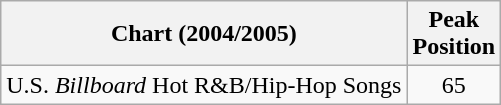<table class="wikitable">
<tr>
<th align="left">Chart (2004/2005)</th>
<th align="left">Peak<br>Position</th>
</tr>
<tr>
<td align="left">U.S. <em>Billboard</em> Hot R&B/Hip-Hop Songs</td>
<td style="text-align:center;">65</td>
</tr>
</table>
